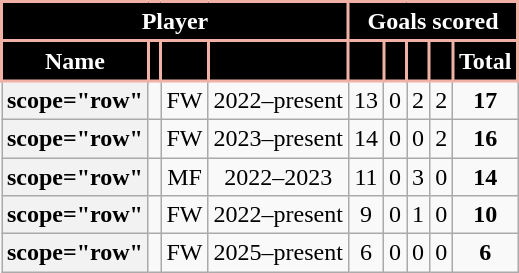<table class="wikitable sortable" style="text-align:center;">
<tr>
<th style="background:#000000; color:#FFFFFF; border:2px solid #F1B1A5; " colspan=4 scope="colgroup">Player</th>
<th style="background:#000000; color:#FFFFFF; border:2px solid #F1B1A5; " colspan=5 scope="colgroup">Goals scored</th>
</tr>
<tr>
<th style="background:#000000; color:#FFFFFF; border:2px solid #F1B1A5; " scope="col">Name</th>
<th style="background:#000000; color:#FFFFFF; border:2px solid #F1B1A5; " scope="col"></th>
<th style="background:#000000; color:#FFFFFF; border:2px solid #F1B1A5; " scope="col"></th>
<th style="background:#000000; color:#FFFFFF; border:2px solid #F1B1A5; " scope="col"></th>
<th style="background:#000000; color:#FFFFFF; border:2px solid #F1B1A5; " scope="col"></th>
<th style="background:#000000; color:#FFFFFF; border:2px solid #F1B1A5; " scope="col"></th>
<th style="background:#000000; color:#FFFFFF; border:2px solid #F1B1A5; " scope="col"></th>
<th style="background:#000000; color:#FFFFFF; border:2px solid #F1B1A5; " scope="col"></th>
<th style="background:#000000; color:#FFFFFF; border:2px solid #F1B1A5; " scope="col">Total</th>
</tr>
<tr>
<th>scope="row" </th>
<td></td>
<td>FW</td>
<td>2022–present</td>
<td>13</td>
<td>0</td>
<td>2</td>
<td>2</td>
<td><strong>17</strong></td>
</tr>
<tr>
<th>scope="row" </th>
<td></td>
<td>FW</td>
<td>2023–present</td>
<td>14</td>
<td>0</td>
<td>0</td>
<td>2</td>
<td><strong>16</strong></td>
</tr>
<tr>
<th>scope="row" </th>
<td></td>
<td>MF</td>
<td>2022–2023</td>
<td>11</td>
<td>0</td>
<td>3</td>
<td>0</td>
<td><strong>14</strong></td>
</tr>
<tr>
<th>scope="row" </th>
<td></td>
<td>FW</td>
<td>2022–present</td>
<td>9</td>
<td>0</td>
<td>1</td>
<td>0</td>
<td><strong>10</strong></td>
</tr>
<tr>
<th>scope="row" </th>
<td></td>
<td>FW</td>
<td>2025–present</td>
<td>6</td>
<td>0</td>
<td>0</td>
<td>0</td>
<td><strong>6</strong></td>
</tr>
</table>
